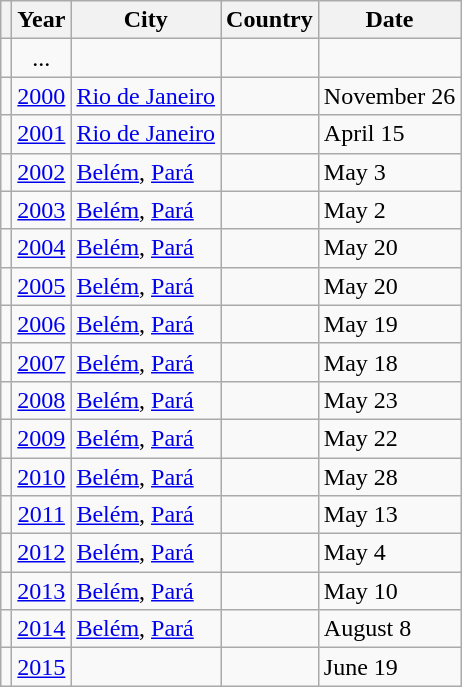<table class="wikitable">
<tr>
<th></th>
<th>Year</th>
<th>City</th>
<th>Country</th>
<th>Date</th>
</tr>
<tr>
<td align=center></td>
<td align=center>...</td>
<td align=left></td>
<td align=left></td>
<td align=left></td>
</tr>
<tr>
<td align=center></td>
<td align=center><a href='#'>2000</a></td>
<td align=left><a href='#'>Rio de Janeiro</a></td>
<td align=left></td>
<td align=left>November 26</td>
</tr>
<tr>
<td align=center></td>
<td align=center><a href='#'>2001</a></td>
<td align=left><a href='#'>Rio de Janeiro</a></td>
<td align=left></td>
<td align=left>April 15</td>
</tr>
<tr>
<td align=center></td>
<td align=center><a href='#'>2002</a></td>
<td align=left><a href='#'>Belém</a>, <a href='#'>Pará</a></td>
<td align=left></td>
<td align=left>May 3</td>
</tr>
<tr>
<td align=center></td>
<td align=center><a href='#'>2003</a></td>
<td align=left><a href='#'>Belém</a>, <a href='#'>Pará</a></td>
<td align=left></td>
<td align=left>May 2</td>
</tr>
<tr>
<td align=center></td>
<td align=center><a href='#'>2004</a></td>
<td align=left><a href='#'>Belém</a>, <a href='#'>Pará</a></td>
<td align=left></td>
<td align=left>May 20</td>
</tr>
<tr>
<td align=center></td>
<td align=center><a href='#'>2005</a></td>
<td align=left><a href='#'>Belém</a>, <a href='#'>Pará</a></td>
<td align=left></td>
<td align=left>May 20</td>
</tr>
<tr>
<td align=center></td>
<td align=center><a href='#'>2006</a></td>
<td align=left><a href='#'>Belém</a>, <a href='#'>Pará</a></td>
<td align=left></td>
<td align=left>May 19</td>
</tr>
<tr>
<td align=center></td>
<td align=center><a href='#'>2007</a></td>
<td align=left><a href='#'>Belém</a>, <a href='#'>Pará</a></td>
<td align=left></td>
<td align=left>May 18</td>
</tr>
<tr>
<td align=center></td>
<td align=center><a href='#'>2008</a></td>
<td align=left><a href='#'>Belém</a>, <a href='#'>Pará</a></td>
<td align=left></td>
<td align=left>May 23</td>
</tr>
<tr>
<td align=center></td>
<td align=center><a href='#'>2009</a></td>
<td align=left><a href='#'>Belém</a>, <a href='#'>Pará</a></td>
<td align=left></td>
<td align=left>May 22</td>
</tr>
<tr>
<td align=center></td>
<td align=center><a href='#'>2010</a></td>
<td align=left><a href='#'>Belém</a>, <a href='#'>Pará</a></td>
<td align=left></td>
<td align=left>May 28</td>
</tr>
<tr>
<td align=center></td>
<td align=center><a href='#'>2011</a></td>
<td align=left><a href='#'>Belém</a>, <a href='#'>Pará</a></td>
<td align=left></td>
<td align=left>May 13</td>
</tr>
<tr>
<td align=center></td>
<td align=center><a href='#'>2012</a></td>
<td align=left><a href='#'>Belém</a>, <a href='#'>Pará</a></td>
<td align=left></td>
<td align=left>May 4</td>
</tr>
<tr>
<td align=center></td>
<td align=center><a href='#'>2013</a></td>
<td align=left><a href='#'>Belém</a>, <a href='#'>Pará</a></td>
<td align=left></td>
<td align=left>May 10</td>
</tr>
<tr>
<td align=center></td>
<td align=center><a href='#'>2014</a></td>
<td align=left><a href='#'>Belém</a>, <a href='#'>Pará</a></td>
<td align=left></td>
<td align=left>August 8</td>
</tr>
<tr>
<td align=center></td>
<td align=center><a href='#'>2015</a></td>
<td align=left></td>
<td align=left></td>
<td align=left>June 19</td>
</tr>
</table>
